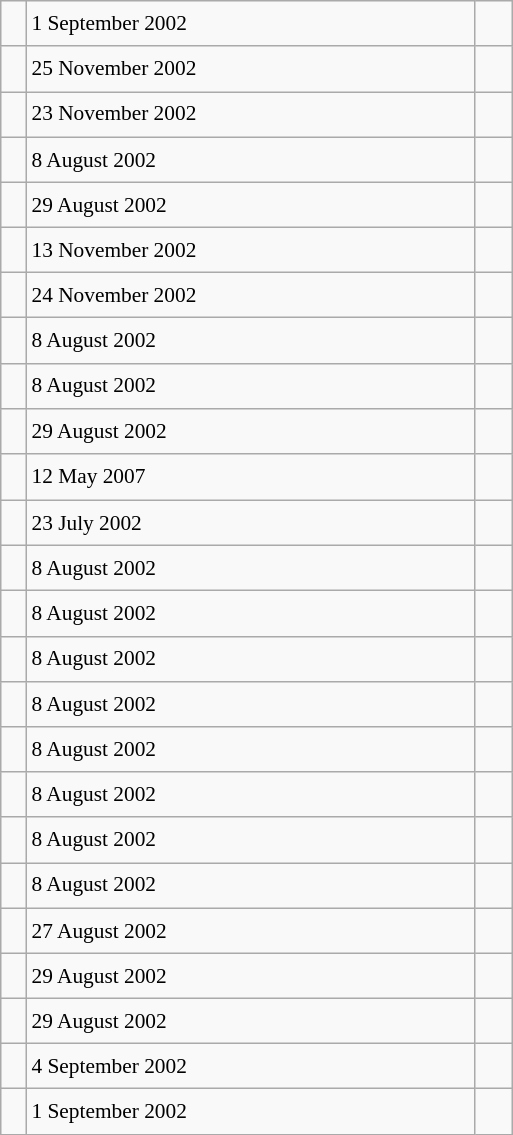<table class="wikitable" style="font-size: 89%; float: left; width: 24em; margin-right: 1em; line-height: 1.65em">
<tr>
<td></td>
<td>1 September 2002</td>
<td><small></small></td>
</tr>
<tr>
<td></td>
<td>25 November 2002</td>
<td><small></small></td>
</tr>
<tr>
<td></td>
<td>23 November 2002</td>
<td><small></small></td>
</tr>
<tr>
<td></td>
<td>8 August 2002</td>
<td><small></small></td>
</tr>
<tr>
<td></td>
<td>29 August 2002</td>
<td><small></small></td>
</tr>
<tr>
<td></td>
<td>13 November 2002</td>
<td><small></small></td>
</tr>
<tr>
<td></td>
<td>24 November 2002</td>
<td><small></small></td>
</tr>
<tr>
<td></td>
<td>8 August 2002</td>
<td><small></small></td>
</tr>
<tr>
<td></td>
<td>8 August 2002</td>
<td><small></small></td>
</tr>
<tr>
<td></td>
<td>29 August 2002</td>
<td><small></small></td>
</tr>
<tr>
<td></td>
<td>12 May 2007</td>
<td><small></small> </td>
</tr>
<tr>
<td></td>
<td>23 July 2002</td>
<td><small></small></td>
</tr>
<tr>
<td></td>
<td>8 August 2002</td>
<td><small></small></td>
</tr>
<tr>
<td></td>
<td>8 August 2002</td>
<td><small></small></td>
</tr>
<tr>
<td></td>
<td>8 August 2002</td>
<td><small></small></td>
</tr>
<tr>
<td></td>
<td>8 August 2002</td>
<td><small></small></td>
</tr>
<tr>
<td></td>
<td>8 August 2002</td>
<td><small></small></td>
</tr>
<tr>
<td></td>
<td>8 August 2002</td>
<td><small></small></td>
</tr>
<tr>
<td></td>
<td>8 August 2002</td>
<td><small></small></td>
</tr>
<tr>
<td></td>
<td>8 August 2002</td>
<td><small></small></td>
</tr>
<tr>
<td></td>
<td>27 August 2002</td>
<td><small></small></td>
</tr>
<tr>
<td></td>
<td>29 August 2002</td>
<td><small></small></td>
</tr>
<tr>
<td></td>
<td>29 August 2002</td>
<td><small></small></td>
</tr>
<tr>
<td></td>
<td>4 September 2002</td>
<td><small></small></td>
</tr>
<tr>
<td></td>
<td>1 September 2002</td>
<td><small></small></td>
</tr>
</table>
